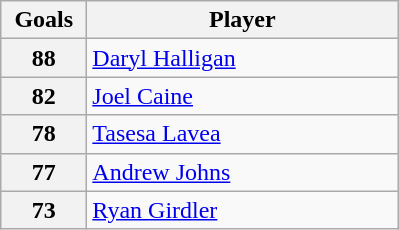<table class="wikitable" style="text-align:left;">
<tr>
<th width=50>Goals</th>
<th width=200>Player</th>
</tr>
<tr>
<th>88</th>
<td> <a href='#'>Daryl Halligan</a></td>
</tr>
<tr>
<th>82</th>
<td> <a href='#'>Joel Caine</a></td>
</tr>
<tr>
<th>78</th>
<td> <a href='#'>Tasesa Lavea</a></td>
</tr>
<tr>
<th>77</th>
<td> <a href='#'>Andrew Johns</a></td>
</tr>
<tr>
<th>73</th>
<td> <a href='#'>Ryan Girdler</a></td>
</tr>
</table>
